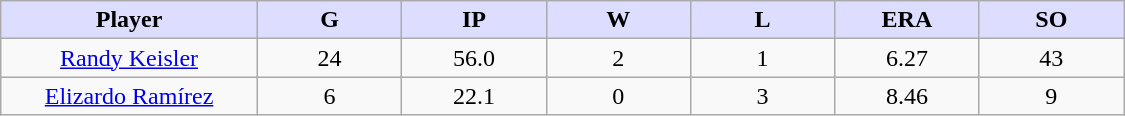<table class="wikitable sortable">
<tr>
<th style="background:#ddf; width:16%;">Player</th>
<th style="background:#ddf; width:9%;">G</th>
<th style="background:#ddf; width:9%;">IP</th>
<th style="background:#ddf; width:9%;">W</th>
<th style="background:#ddf; width:9%;">L</th>
<th style="background:#ddf; width:9%;">ERA</th>
<th style="background:#ddf; width:9%;">SO</th>
</tr>
<tr align=center>
<td><a href='#'>Randy Keisler</a></td>
<td>24</td>
<td>56.0</td>
<td>2</td>
<td>1</td>
<td>6.27</td>
<td>43</td>
</tr>
<tr align=center>
<td><a href='#'>Elizardo Ramírez</a></td>
<td>6</td>
<td>22.1</td>
<td>0</td>
<td>3</td>
<td>8.46</td>
<td>9</td>
</tr>
</table>
